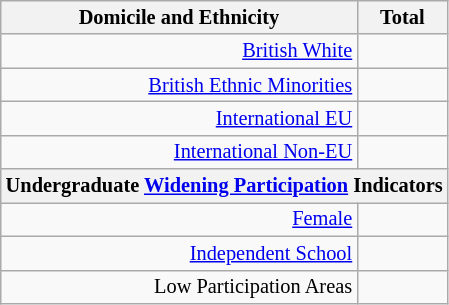<table class="wikitable floatright sortable collapsible mw-collapsible"; style="font-size:85%; text-align:right;">
<tr>
<th>Domicile and Ethnicity</th>
<th colspan="2" data-sort-type=number>Total</th>
</tr>
<tr>
<td><a href='#'>British White</a></td>
<td align=right></td>
</tr>
<tr>
<td><a href='#'>British Ethnic Minorities</a></td>
<td align=right></td>
</tr>
<tr>
<td><a href='#'>International EU</a></td>
<td align=right></td>
</tr>
<tr>
<td><a href='#'>International Non-EU</a></td>
<td align=right></td>
</tr>
<tr>
<th colspan="4" data-sort-type=number>Undergraduate <a href='#'>Widening Participation</a> Indicators</th>
</tr>
<tr>
<td><a href='#'>Female</a></td>
<td align=right></td>
</tr>
<tr>
<td><a href='#'>Independent School</a></td>
<td align=right></td>
</tr>
<tr>
<td>Low Participation Areas</td>
<td align=right></td>
</tr>
</table>
